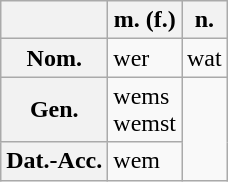<table class="wikitable">
<tr>
<th></th>
<th>m. (f.)</th>
<th>n.</th>
</tr>
<tr>
<th>Nom.</th>
<td>wer</td>
<td>wat</td>
</tr>
<tr>
<th>Gen.</th>
<td>wems<br> wemst</td>
</tr>
<tr>
<th>Dat.-Acc.</th>
<td>wem</td>
</tr>
</table>
